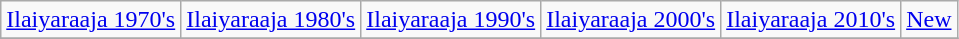<table class="wikitable sortable">
<tr>
<td><a href='#'>Ilaiyaraaja 1970's</a></td>
<td><a href='#'>Ilaiyaraaja 1980's</a></td>
<td><a href='#'>Ilaiyaraaja 1990's</a></td>
<td><a href='#'>Ilaiyaraaja 2000's</a></td>
<td><a href='#'>Ilaiyaraaja 2010's</a></td>
<td><a href='#'>New</a></td>
</tr>
<tr>
</tr>
</table>
